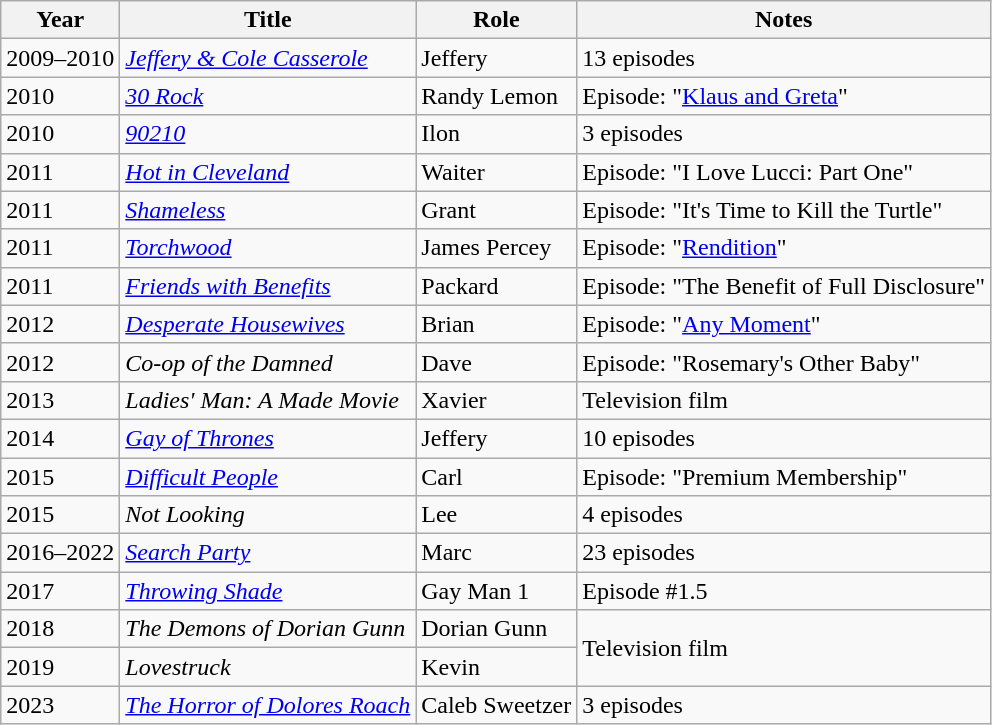<table class="wikitable sortable">
<tr>
<th>Year</th>
<th>Title</th>
<th>Role</th>
<th>Notes</th>
</tr>
<tr>
<td>2009–2010</td>
<td><em><a href='#'>Jeffery & Cole Casserole</a></em></td>
<td>Jeffery</td>
<td>13 episodes</td>
</tr>
<tr>
<td>2010</td>
<td><em><a href='#'>30 Rock</a></em></td>
<td>Randy Lemon</td>
<td>Episode: "<a href='#'>Klaus and Greta</a>"</td>
</tr>
<tr>
<td>2010</td>
<td><a href='#'><em>90210</em></a></td>
<td>Ilon</td>
<td>3 episodes</td>
</tr>
<tr>
<td>2011</td>
<td><em><a href='#'>Hot in Cleveland</a></em></td>
<td>Waiter</td>
<td>Episode: "I Love Lucci: Part One"</td>
</tr>
<tr>
<td>2011</td>
<td><a href='#'><em>Shameless</em></a></td>
<td>Grant</td>
<td>Episode: "It's Time to Kill the Turtle"</td>
</tr>
<tr>
<td>2011</td>
<td><em><a href='#'>Torchwood</a></em></td>
<td>James Percey</td>
<td>Episode: "<a href='#'>Rendition</a>"</td>
</tr>
<tr>
<td>2011</td>
<td><a href='#'><em>Friends with Benefits</em></a></td>
<td>Packard</td>
<td>Episode: "The Benefit of Full Disclosure"</td>
</tr>
<tr>
<td>2012</td>
<td><em><a href='#'>Desperate Housewives</a></em></td>
<td>Brian</td>
<td>Episode: "<a href='#'>Any Moment</a>"</td>
</tr>
<tr>
<td>2012</td>
<td><em>Co-op of the Damned</em></td>
<td>Dave</td>
<td>Episode: "Rosemary's Other Baby"</td>
</tr>
<tr>
<td>2013</td>
<td><em>Ladies' Man: A Made Movie</em></td>
<td>Xavier</td>
<td>Television film</td>
</tr>
<tr>
<td>2014</td>
<td><em><a href='#'>Gay of Thrones</a></em></td>
<td>Jeffery</td>
<td>10 episodes</td>
</tr>
<tr>
<td>2015</td>
<td><em><a href='#'>Difficult People</a></em></td>
<td>Carl</td>
<td>Episode: "Premium Membership"</td>
</tr>
<tr>
<td>2015</td>
<td><em>Not Looking</em></td>
<td>Lee</td>
<td>4 episodes</td>
</tr>
<tr>
<td>2016–2022</td>
<td><a href='#'><em>Search Party</em></a></td>
<td>Marc</td>
<td>23 episodes</td>
</tr>
<tr>
<td>2017</td>
<td><em><a href='#'>Throwing Shade</a></em></td>
<td>Gay Man 1</td>
<td>Episode #1.5</td>
</tr>
<tr>
<td>2018</td>
<td><em>The Demons of Dorian Gunn</em></td>
<td>Dorian Gunn</td>
<td rowspan="2">Television film</td>
</tr>
<tr>
<td>2019</td>
<td><em>Lovestruck</em></td>
<td>Kevin</td>
</tr>
<tr>
<td>2023</td>
<td><em><a href='#'>The Horror of Dolores Roach</a></em></td>
<td>Caleb Sweetzer</td>
<td>3 episodes</td>
</tr>
</table>
